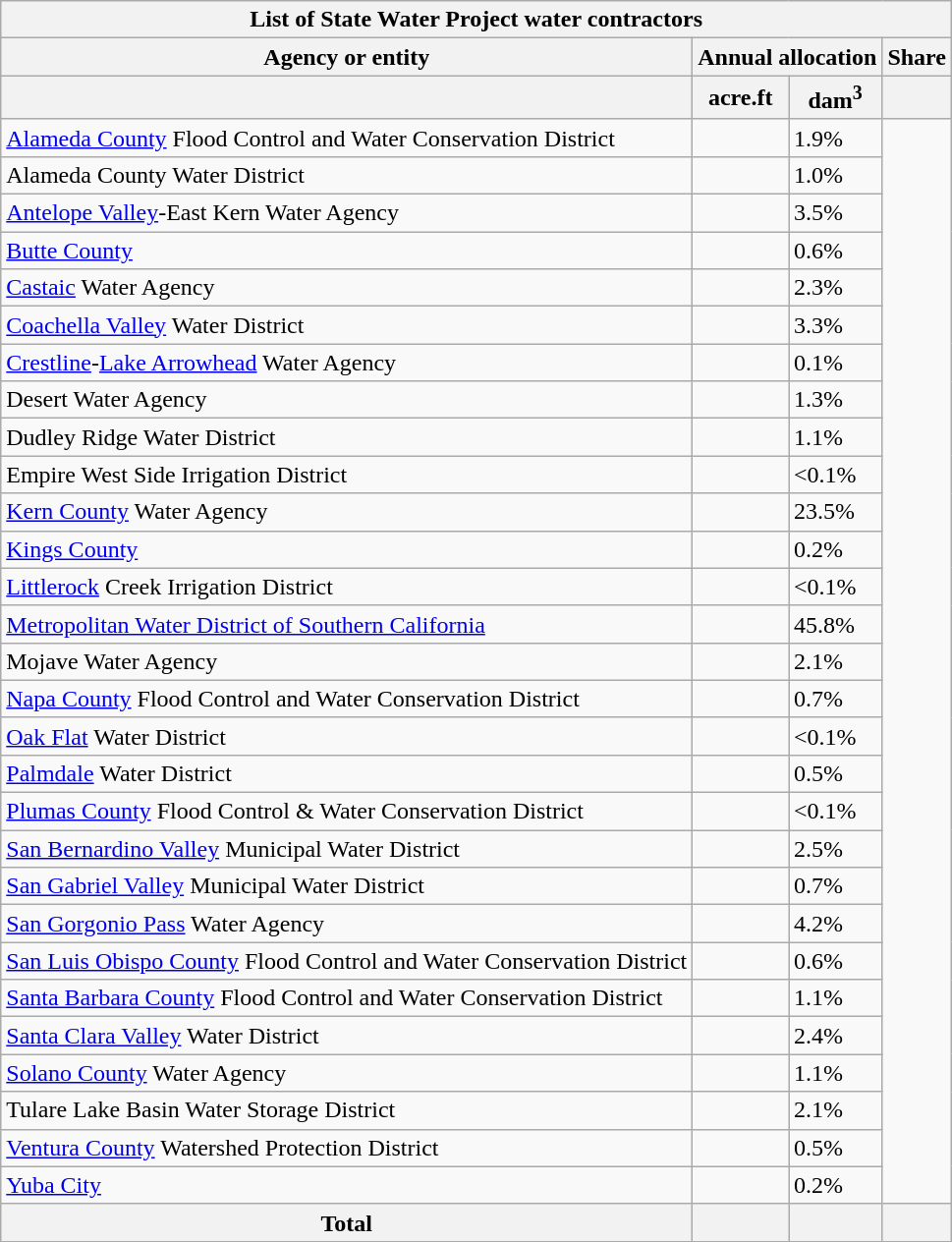<table class="wikitable sortable">
<tr>
<th colspan="4">List of State Water Project water contractors</th>
</tr>
<tr>
<th>Agency or entity</th>
<th colspan="2">Annual allocation</th>
<th>Share</th>
</tr>
<tr>
<th></th>
<th>acre.ft</th>
<th>dam<sup>3</sup></th>
<th></th>
</tr>
<tr>
<td><a href='#'>Alameda County</a> Flood Control and Water Conservation District</td>
<td></td>
<td>1.9%</td>
</tr>
<tr>
<td>Alameda County Water District</td>
<td></td>
<td>1.0%</td>
</tr>
<tr>
<td><a href='#'>Antelope Valley</a>-East Kern Water Agency</td>
<td></td>
<td>3.5%</td>
</tr>
<tr>
<td><a href='#'>Butte County</a></td>
<td></td>
<td>0.6%</td>
</tr>
<tr>
<td><a href='#'>Castaic</a> Water Agency</td>
<td></td>
<td>2.3%</td>
</tr>
<tr>
<td><a href='#'>Coachella Valley</a> Water District</td>
<td></td>
<td>3.3%</td>
</tr>
<tr>
<td><a href='#'>Crestline</a>-<a href='#'>Lake Arrowhead</a> Water Agency</td>
<td></td>
<td>0.1%</td>
</tr>
<tr>
<td>Desert Water Agency</td>
<td></td>
<td>1.3%</td>
</tr>
<tr>
<td>Dudley Ridge Water District</td>
<td></td>
<td>1.1%</td>
</tr>
<tr>
<td>Empire West Side Irrigation District</td>
<td></td>
<td><0.1%</td>
</tr>
<tr>
<td><a href='#'>Kern County</a> Water Agency</td>
<td></td>
<td>23.5%</td>
</tr>
<tr>
<td><a href='#'>Kings County</a></td>
<td></td>
<td>0.2%</td>
</tr>
<tr>
<td><a href='#'>Littlerock</a> Creek Irrigation District</td>
<td></td>
<td><0.1%</td>
</tr>
<tr>
<td><a href='#'>Metropolitan Water District of Southern California</a></td>
<td></td>
<td>45.8%</td>
</tr>
<tr>
<td>Mojave Water Agency</td>
<td></td>
<td>2.1%</td>
</tr>
<tr>
<td><a href='#'>Napa County</a> Flood Control and Water Conservation District</td>
<td></td>
<td>0.7%</td>
</tr>
<tr>
<td><a href='#'>Oak Flat</a> Water District</td>
<td></td>
<td><0.1%</td>
</tr>
<tr>
<td><a href='#'>Palmdale</a> Water District</td>
<td></td>
<td>0.5%</td>
</tr>
<tr>
<td><a href='#'>Plumas County</a> Flood Control & Water Conservation District</td>
<td></td>
<td><0.1%</td>
</tr>
<tr>
<td><a href='#'>San Bernardino Valley</a> Municipal Water District</td>
<td></td>
<td>2.5%</td>
</tr>
<tr>
<td><a href='#'>San Gabriel Valley</a> Municipal Water District</td>
<td></td>
<td>0.7%</td>
</tr>
<tr>
<td><a href='#'>San Gorgonio Pass</a> Water Agency</td>
<td></td>
<td>4.2%</td>
</tr>
<tr>
<td><a href='#'>San Luis Obispo County</a> Flood Control and Water Conservation District</td>
<td></td>
<td>0.6%</td>
</tr>
<tr>
<td><a href='#'>Santa Barbara County</a> Flood Control and Water Conservation District</td>
<td></td>
<td>1.1%</td>
</tr>
<tr>
<td><a href='#'>Santa Clara Valley</a> Water District</td>
<td></td>
<td>2.4%</td>
</tr>
<tr>
<td><a href='#'>Solano County</a> Water Agency</td>
<td></td>
<td>1.1%</td>
</tr>
<tr>
<td>Tulare Lake Basin Water Storage District</td>
<td></td>
<td>2.1%</td>
</tr>
<tr>
<td><a href='#'>Ventura County</a> Watershed Protection District</td>
<td></td>
<td>0.5%</td>
</tr>
<tr>
<td><a href='#'>Yuba City</a></td>
<td></td>
<td>0.2%</td>
</tr>
<tr>
<th>Total</th>
<th></th>
<th></th>
<th></th>
</tr>
</table>
